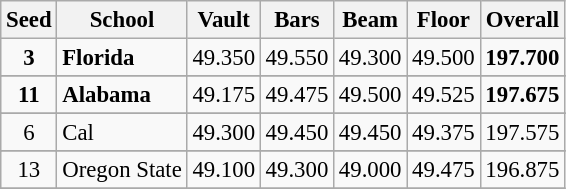<table class="wikitable" style="white-space:nowrap; font-size:95%; text-align:center">
<tr>
<th>Seed</th>
<th>School</th>
<th>Vault</th>
<th>Bars</th>
<th>Beam</th>
<th>Floor</th>
<th>Overall</th>
</tr>
<tr>
<td><strong>3</strong></td>
<td align=left><strong>Florida</strong></td>
<td>49.350</td>
<td>49.550</td>
<td>49.300</td>
<td>49.500</td>
<td><strong>197.700</strong></td>
</tr>
<tr>
</tr>
<tr>
<td><strong>11</strong></td>
<td align=left><strong>Alabama</strong></td>
<td>49.175</td>
<td>49.475</td>
<td>49.500</td>
<td>49.525</td>
<td><strong>197.675</strong></td>
</tr>
<tr>
</tr>
<tr>
<td>6</td>
<td align=left>Cal</td>
<td>49.300</td>
<td>49.450</td>
<td>49.450</td>
<td>49.375</td>
<td>197.575</td>
</tr>
<tr>
</tr>
<tr>
<td>13</td>
<td align=left>Oregon State</td>
<td>49.100</td>
<td>49.300</td>
<td>49.000</td>
<td>49.475</td>
<td>196.875</td>
</tr>
<tr>
</tr>
</table>
